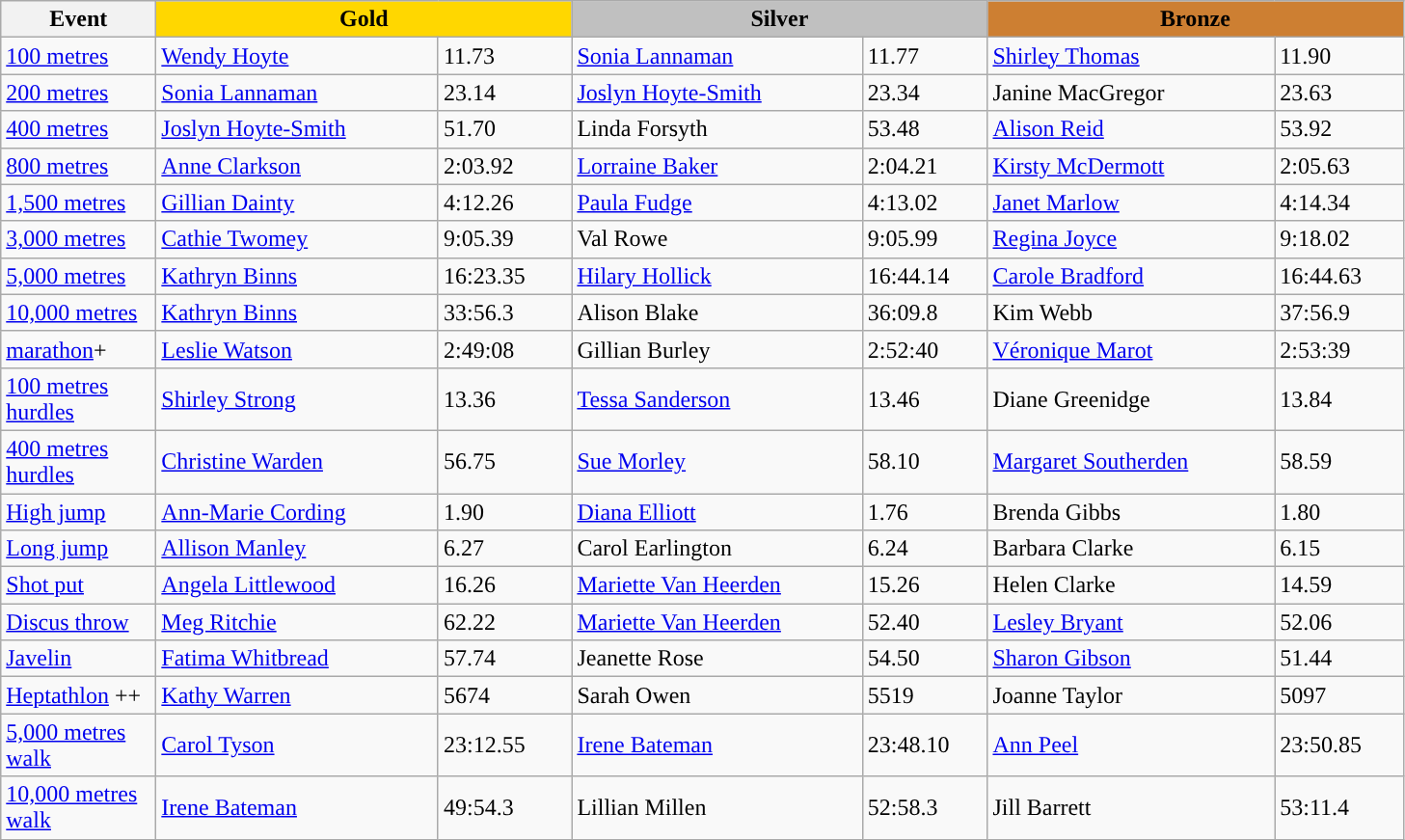<table class="wikitable" style="text-align:left">
<tr>
<th width=100>Event</th>
<th colspan="2" width="280" style="background:gold;">Gold</th>
<th colspan="2" width="280" style="background:silver;">Silver</th>
<th colspan="2" width="280" style="background:#CD7F32;">Bronze</th>
</tr>
<tr>
<td><a href='#'>100 metres</a></td>
<td><a href='#'>Wendy Hoyte</a></td>
<td>11.73</td>
<td><a href='#'>Sonia Lannaman</a></td>
<td>11.77</td>
<td><a href='#'>Shirley Thomas</a></td>
<td>11.90</td>
</tr>
<tr>
<td><a href='#'>200 metres</a></td>
<td><a href='#'>Sonia Lannaman</a></td>
<td>23.14</td>
<td><a href='#'>Joslyn Hoyte-Smith</a></td>
<td>23.34</td>
<td>Janine MacGregor</td>
<td>23.63</td>
</tr>
<tr>
<td><a href='#'>400 metres</a></td>
<td><a href='#'>Joslyn Hoyte-Smith</a></td>
<td>51.70</td>
<td>Linda Forsyth</td>
<td>53.48</td>
<td> <a href='#'>Alison Reid</a></td>
<td>53.92</td>
</tr>
<tr>
<td><a href='#'>800 metres</a></td>
<td> <a href='#'>Anne Clarkson</a></td>
<td>2:03.92</td>
<td><a href='#'>Lorraine Baker</a></td>
<td>2:04.21</td>
<td> <a href='#'>Kirsty McDermott</a></td>
<td>2:05.63</td>
</tr>
<tr>
<td><a href='#'>1,500 metres</a></td>
<td><a href='#'>Gillian Dainty</a></td>
<td>4:12.26</td>
<td><a href='#'>Paula Fudge</a></td>
<td>4:13.02</td>
<td><a href='#'>Janet Marlow</a></td>
<td>4:14.34</td>
</tr>
<tr>
<td><a href='#'>3,000 metres</a></td>
<td> <a href='#'>Cathie Twomey</a></td>
<td>9:05.39</td>
<td>Val Rowe</td>
<td>9:05.99</td>
<td> <a href='#'>Regina Joyce</a></td>
<td>9:18.02</td>
</tr>
<tr>
<td><a href='#'>5,000 metres</a></td>
<td><a href='#'>Kathryn Binns</a></td>
<td>16:23.35</td>
<td> <a href='#'>Hilary Hollick</a></td>
<td>16:44.14</td>
<td><a href='#'>Carole Bradford</a></td>
<td>16:44.63</td>
</tr>
<tr>
<td><a href='#'>10,000 metres</a></td>
<td><a href='#'>Kathryn Binns</a></td>
<td>33:56.3</td>
<td>Alison Blake</td>
<td>36:09.8</td>
<td>Kim Webb</td>
<td>37:56.9</td>
</tr>
<tr>
<td><a href='#'>marathon</a>+</td>
<td> <a href='#'>Leslie Watson</a></td>
<td>2:49:08</td>
<td>Gillian Burley</td>
<td>2:52:40</td>
<td><a href='#'>Véronique Marot</a></td>
<td>2:53:39</td>
</tr>
<tr>
<td><a href='#'>100 metres hurdles</a></td>
<td><a href='#'>Shirley Strong</a></td>
<td>13.36</td>
<td><a href='#'>Tessa Sanderson</a></td>
<td>13.46</td>
<td>Diane Greenidge</td>
<td>13.84</td>
</tr>
<tr>
<td><a href='#'>400 metres hurdles</a></td>
<td><a href='#'>Christine Warden</a></td>
<td>56.75</td>
<td><a href='#'>Sue Morley</a></td>
<td>58.10</td>
<td> <a href='#'>Margaret Southerden</a></td>
<td>58.59</td>
</tr>
<tr>
<td><a href='#'>High jump</a></td>
<td><a href='#'>Ann-Marie Cording</a></td>
<td>1.90</td>
<td><a href='#'>Diana Elliott</a></td>
<td>1.76</td>
<td>Brenda Gibbs</td>
<td>1.80</td>
</tr>
<tr>
<td><a href='#'>Long jump</a></td>
<td><a href='#'>Allison Manley</a></td>
<td>6.27</td>
<td>Carol Earlington</td>
<td>6.24</td>
<td>Barbara Clarke</td>
<td>6.15</td>
</tr>
<tr>
<td><a href='#'>Shot put</a></td>
<td><a href='#'>Angela Littlewood</a></td>
<td>16.26</td>
<td> <a href='#'>Mariette Van Heerden</a></td>
<td>15.26</td>
<td>Helen Clarke</td>
<td>14.59</td>
</tr>
<tr>
<td><a href='#'>Discus throw</a></td>
<td> <a href='#'>Meg Ritchie</a></td>
<td>62.22</td>
<td> <a href='#'>Mariette Van Heerden</a></td>
<td>52.40</td>
<td><a href='#'>Lesley Bryant</a></td>
<td>52.06</td>
</tr>
<tr>
<td><a href='#'>Javelin</a></td>
<td><a href='#'>Fatima Whitbread</a></td>
<td>57.74</td>
<td>Jeanette Rose</td>
<td>54.50</td>
<td><a href='#'>Sharon Gibson</a></td>
<td>51.44</td>
</tr>
<tr>
<td><a href='#'>Heptathlon</a> ++</td>
<td><a href='#'>Kathy Warren</a></td>
<td>5674</td>
<td>Sarah Owen</td>
<td>5519</td>
<td>Joanne Taylor</td>
<td>5097</td>
</tr>
<tr>
<td><a href='#'>5,000 metres walk</a></td>
<td><a href='#'>Carol Tyson</a></td>
<td>23:12.55</td>
<td><a href='#'>Irene Bateman</a></td>
<td>23:48.10</td>
<td> <a href='#'>Ann Peel</a></td>
<td>23:50.85</td>
</tr>
<tr>
<td><a href='#'>10,000 metres walk</a></td>
<td><a href='#'>Irene Bateman</a></td>
<td>49:54.3</td>
<td>Lillian Millen</td>
<td>52:58.3</td>
<td>Jill Barrett</td>
<td>53:11.4</td>
</tr>
</table>
